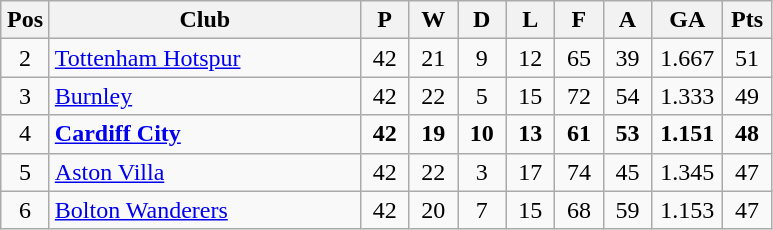<table class="wikitable" style="text-align:center">
<tr>
<th width="25">Pos</th>
<th width="200">Club</th>
<th width="25">P</th>
<th width="25">W</th>
<th width="25">D</th>
<th width="25">L</th>
<th width="25">F</th>
<th width="25">A</th>
<th width="40">GA</th>
<th width="25">Pts</th>
</tr>
<tr>
<td>2</td>
<td align="left"><a href='#'>Tottenham Hotspur</a></td>
<td>42</td>
<td>21</td>
<td>9</td>
<td>12</td>
<td>65</td>
<td>39</td>
<td>1.667</td>
<td>51</td>
</tr>
<tr>
<td>3</td>
<td align="left"><a href='#'>Burnley</a></td>
<td>42</td>
<td>22</td>
<td>5</td>
<td>15</td>
<td>72</td>
<td>54</td>
<td>1.333</td>
<td>49</td>
</tr>
<tr>
<td>4</td>
<td align="left"><strong><a href='#'>Cardiff City</a></strong></td>
<td><strong>42</strong></td>
<td><strong>19</strong></td>
<td><strong>10</strong></td>
<td><strong>13</strong></td>
<td><strong>61</strong></td>
<td><strong>53</strong></td>
<td><strong>1.151</strong></td>
<td><strong>48</strong></td>
</tr>
<tr>
<td>5</td>
<td align="left"><a href='#'>Aston Villa</a></td>
<td>42</td>
<td>22</td>
<td>3</td>
<td>17</td>
<td>74</td>
<td>45</td>
<td>1.345</td>
<td>47</td>
</tr>
<tr>
<td>6</td>
<td align="left"><a href='#'>Bolton Wanderers</a></td>
<td>42</td>
<td>20</td>
<td>7</td>
<td>15</td>
<td>68</td>
<td>59</td>
<td>1.153</td>
<td>47</td>
</tr>
</table>
